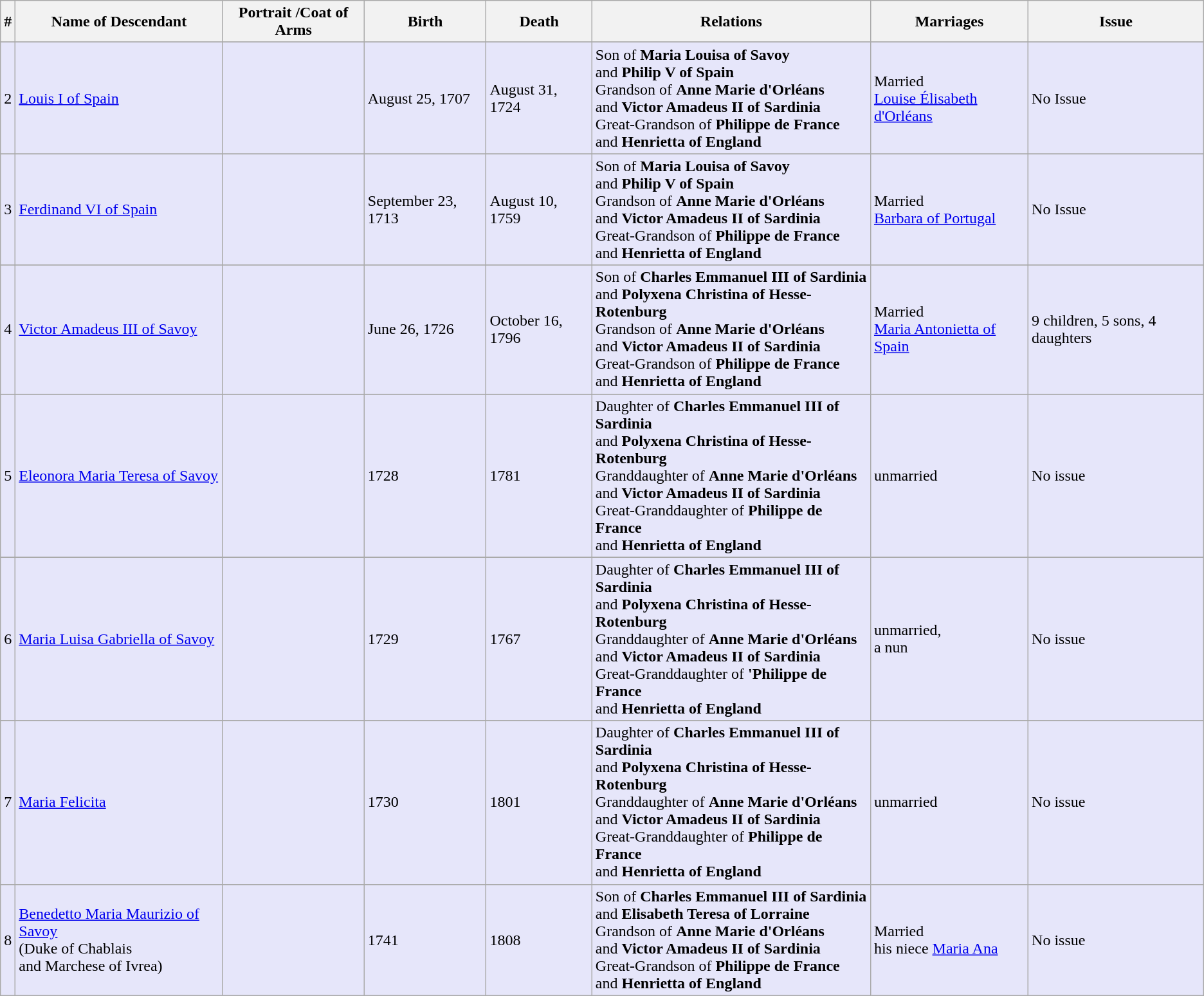<table class="wikitable">
<tr ->
<th>#</th>
<th>Name of Descendant</th>
<th>Portrait /Coat of Arms</th>
<th>Birth</th>
<th>Death</th>
<th>Relations</th>
<th>Marriages</th>
<th>Issue</th>
</tr>
<tr ->
</tr>
<tr>
</tr>
<tr bgcolor=#E6E6FA>
<td>2</td>
<td><a href='#'>Louis I of Spain</a></td>
<td></td>
<td>August 25, 1707</td>
<td>August 31, 1724</td>
<td>Son of <strong>Maria Louisa of Savoy</strong> <br> and <strong>Philip V of Spain</strong><br> Grandson of <strong>Anne Marie d'Orléans</strong> <br> and <strong>Victor Amadeus II of Sardinia</strong> <br> Great-Grandson of <strong>Philippe de France</strong> <br> and <strong>Henrietta of England</strong></td>
<td>Married <br> <a href='#'>Louise Élisabeth d'Orléans</a></td>
<td>No Issue</td>
</tr>
<tr>
</tr>
<tr bgcolor=#E6E6FA>
<td>3</td>
<td><a href='#'>Ferdinand VI of Spain</a></td>
<td></td>
<td>September 23, 1713</td>
<td>August 10, 1759</td>
<td>Son of <strong>Maria Louisa of Savoy</strong> <br> and <strong>Philip V of Spain</strong><br> Grandson of <strong>Anne Marie d'Orléans</strong> <br> and <strong>Victor Amadeus II of Sardinia</strong> <br> Great-Grandson of <strong>Philippe de France</strong> <br> and <strong>Henrietta of England</strong></td>
<td>Married <br> <a href='#'>Barbara of Portugal</a></td>
<td>No Issue</td>
</tr>
<tr>
</tr>
<tr bgcolor=#E6E6FA>
<td>4</td>
<td><a href='#'>Victor Amadeus III of Savoy</a></td>
<td></td>
<td>June 26, 1726</td>
<td>October 16, 1796</td>
<td>Son of <strong>Charles Emmanuel III of Sardinia</strong> <br> and <strong>Polyxena Christina of Hesse-Rotenburg</strong><br> Grandson of <strong>Anne Marie d'Orléans</strong> <br> and <strong>Victor Amadeus II of Sardinia</strong> <br> Great-Grandson of <strong>Philippe de France</strong> <br> and <strong>Henrietta of England</strong></td>
<td>Married <br> <a href='#'>Maria Antonietta of Spain</a></td>
<td>9 children, 5 sons, 4 daughters</td>
</tr>
<tr>
</tr>
<tr bgcolor=#E6E6FA>
<td>5</td>
<td><a href='#'>Eleonora Maria Teresa of Savoy</a></td>
<td></td>
<td>1728</td>
<td>1781</td>
<td>Daughter of <strong>Charles Emmanuel III of Sardinia</strong> <br> and <strong>Polyxena Christina of Hesse-Rotenburg</strong><br> Granddaughter of <strong>Anne Marie d'Orléans</strong> <br> and <strong>Victor Amadeus II of Sardinia</strong> <br> Great-Granddaughter of <strong>Philippe de France</strong> <br> and <strong>Henrietta of England</strong></td>
<td>unmarried</td>
<td>No issue</td>
</tr>
<tr>
</tr>
<tr bgcolor=#E6E6FA>
<td>6</td>
<td><a href='#'>Maria Luisa Gabriella of Savoy</a></td>
<td></td>
<td>1729</td>
<td>1767</td>
<td>Daughter of <strong>Charles Emmanuel III of Sardinia</strong> <br> and <strong>Polyxena Christina of Hesse-Rotenburg</strong><br> Granddaughter of <strong>Anne Marie d'Orléans</strong> <br> and <strong>Victor Amadeus II of Sardinia</strong> <br> Great-Granddaughter of <strong>'Philippe de France</strong> <br> and <strong>Henrietta of England</strong></td>
<td>unmarried, <br> a nun</td>
<td>No issue</td>
</tr>
<tr>
</tr>
<tr bgcolor=#E6E6FA>
<td>7</td>
<td><a href='#'>Maria Felicita</a></td>
<td></td>
<td>1730</td>
<td>1801</td>
<td>Daughter of <strong>Charles Emmanuel III of Sardinia</strong> <br> and <strong>Polyxena Christina of Hesse-Rotenburg</strong><br> Granddaughter of <strong>Anne Marie d'Orléans</strong> <br> and <strong>Victor Amadeus II of Sardinia</strong> <br> Great-Granddaughter of <strong>Philippe de France</strong> <br> and <strong>Henrietta of England</strong></td>
<td>unmarried</td>
<td>No issue</td>
</tr>
<tr>
</tr>
<tr bgcolor=#E6E6FA>
<td>8</td>
<td><a href='#'>Benedetto Maria Maurizio of Savoy</a> <br> (Duke of Chablais <br> and Marchese of Ivrea)</td>
<td></td>
<td>1741</td>
<td>1808</td>
<td>Son of <strong>Charles Emmanuel III of Sardinia</strong> <br> and <strong>Elisabeth Teresa of Lorraine</strong><br> Grandson of <strong>Anne Marie d'Orléans</strong> <br> and <strong>Victor Amadeus II of Sardinia</strong> <br> Great-Grandson of <strong>Philippe de France</strong> <br> and <strong>Henrietta of England</strong></td>
<td>Married <br> his niece <a href='#'>Maria Ana</a></td>
<td>No issue</td>
</tr>
</table>
